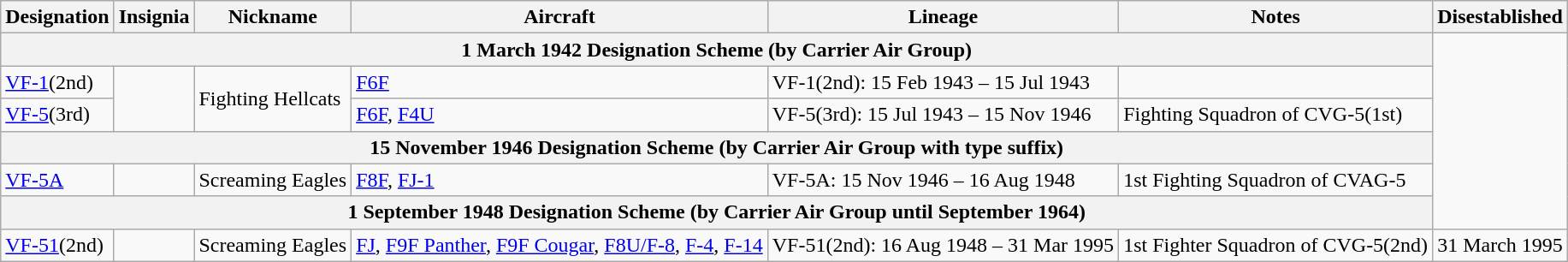<table class="wikitable">
<tr>
<th>Designation</th>
<th>Insignia</th>
<th>Nickname</th>
<th>Aircraft</th>
<th>Lineage</th>
<th>Notes</th>
<th>Disestablished</th>
</tr>
<tr>
<th colspan=6>1 March 1942 Designation Scheme (by Carrier Air Group)</th>
</tr>
<tr>
<td><a href='#'>VF-1</a>(2nd)</td>
<td rowspan="2"></td>
<td rowspan="2">Fighting Hellcats</td>
<td><a href='#'>F6F</a></td>
<td>VF-1(2nd): 15 Feb 1943 – 15 Jul 1943</td>
<td></td>
</tr>
<tr>
<td><a href='#'>VF-5</a>(3rd)</td>
<td><a href='#'>F6F</a>, <a href='#'>F4U</a></td>
<td>VF-5(3rd): 15 Jul 1943 – 15 Nov 1946</td>
<td>Fighting Squadron of CVG-5(1st)</td>
</tr>
<tr>
<th colspan=6>15 November 1946 Designation Scheme (by Carrier Air Group with type suffix)</th>
</tr>
<tr>
<td><a href='#'>VF-5A</a></td>
<td></td>
<td>Screaming Eagles</td>
<td><a href='#'>F8F</a>, <a href='#'>FJ-1</a></td>
<td>VF-5A: 15 Nov 1946 – 16 Aug 1948</td>
<td>1st Fighting Squadron of CVAG-5</td>
</tr>
<tr>
<th colspan=6>1 September 1948 Designation Scheme (by Carrier Air Group until September 1964)</th>
</tr>
<tr>
<td><a href='#'>VF-51</a>(2nd)</td>
<td></td>
<td>Screaming Eagles</td>
<td><a href='#'>FJ</a>, <a href='#'>F9F Panther</a>, <a href='#'>F9F Cougar</a>, <a href='#'>F8U/F-8</a>, <a href='#'>F-4</a>, <a href='#'>F-14</a></td>
<td style="white-space: nowrap;">VF-51(2nd): 16 Aug 1948 – 31 Mar 1995</td>
<td>1st Fighter Squadron of CVG-5(2nd)</td>
<td>31 March 1995</td>
</tr>
</table>
